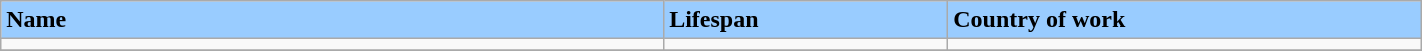<table class="wikitable" style="width:75%; background:light blue; color:black">
<tr>
<td width="35%" bgcolor="#99ccff"><strong>Name</strong></td>
<td width="15%" bgcolor="#99ccff"><strong> Lifespan</strong></td>
<td width="25%" bgcolor="#99ccff"><strong> Country of work </strong></td>
</tr>
<tr>
<td></td>
<td></td>
<td></td>
</tr>
<tr>
</tr>
</table>
